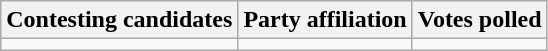<table class="wikitable sortable">
<tr>
<th>Contesting candidates</th>
<th>Party affiliation</th>
<th>Votes polled</th>
</tr>
<tr>
<td></td>
<td></td>
<td></td>
</tr>
</table>
